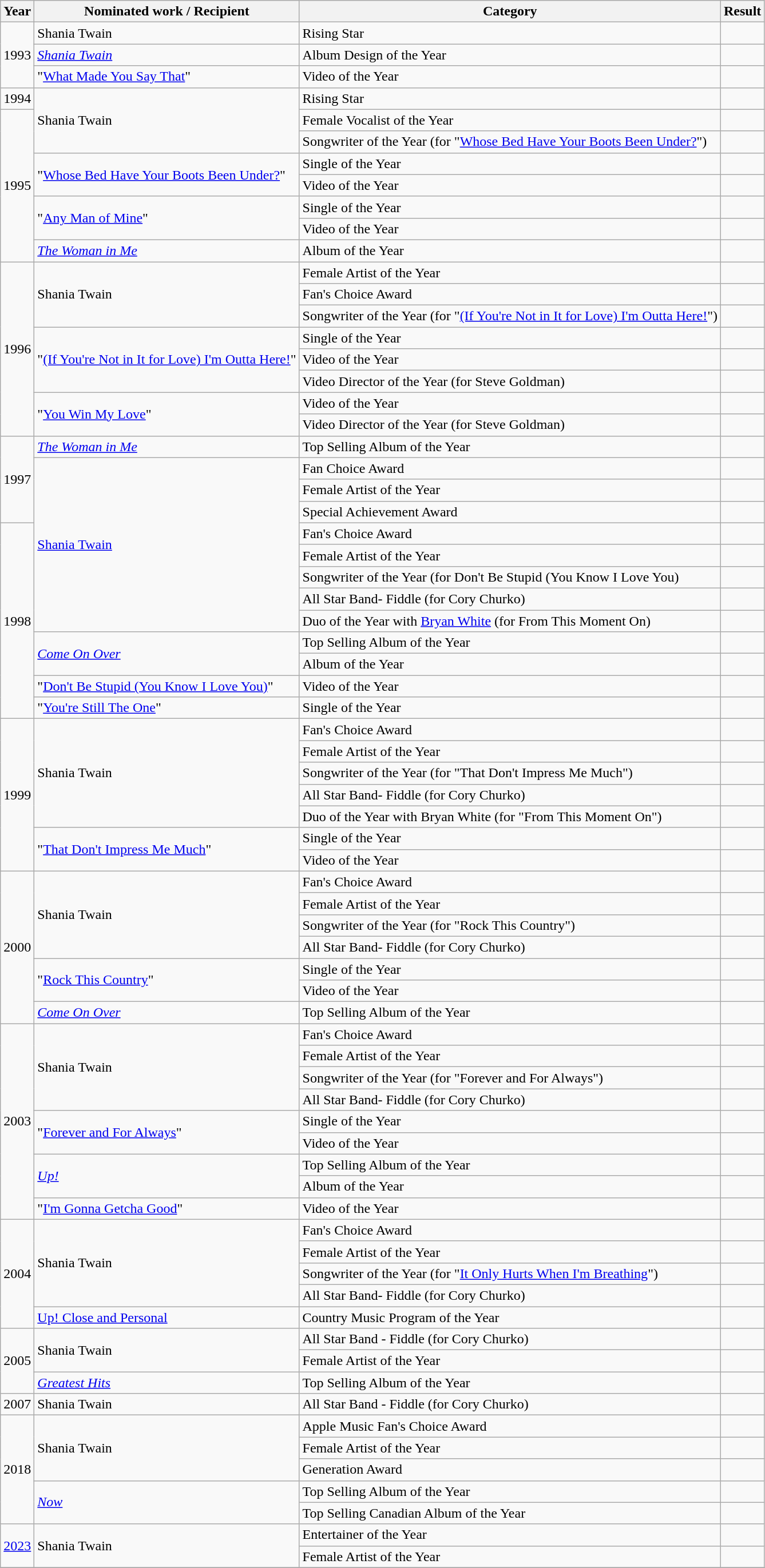<table class="wikitable">
<tr>
<th>Year</th>
<th>Nominated work / Recipient</th>
<th>Category</th>
<th>Result</th>
</tr>
<tr>
<td rowspan="3">1993</td>
<td>Shania Twain</td>
<td>Rising Star</td>
<td></td>
</tr>
<tr>
<td><em><a href='#'>Shania Twain</a></em></td>
<td>Album Design of the Year</td>
<td></td>
</tr>
<tr>
<td>"<a href='#'>What Made You Say That</a>"</td>
<td>Video of the Year</td>
<td></td>
</tr>
<tr>
<td rowspan="1">1994</td>
<td rowspan="3">Shania Twain</td>
<td>Rising Star</td>
<td></td>
</tr>
<tr>
<td rowspan="7">1995</td>
<td>Female Vocalist of the Year</td>
<td></td>
</tr>
<tr>
<td>Songwriter of the Year (for "<a href='#'>Whose Bed Have Your Boots Been Under?</a>")</td>
<td></td>
</tr>
<tr>
<td rowspan="2">"<a href='#'>Whose Bed Have Your Boots Been Under?</a>"</td>
<td>Single of the Year</td>
<td></td>
</tr>
<tr>
<td>Video of the Year</td>
<td></td>
</tr>
<tr>
<td rowspan="2">"<a href='#'>Any Man of Mine</a>"</td>
<td>Single of the Year</td>
<td></td>
</tr>
<tr>
<td>Video of the Year</td>
<td></td>
</tr>
<tr>
<td><em><a href='#'>The Woman in Me</a></em></td>
<td>Album of the Year</td>
<td></td>
</tr>
<tr>
<td rowspan="8">1996</td>
<td rowspan="3">Shania Twain</td>
<td>Female Artist of the Year</td>
<td></td>
</tr>
<tr>
<td>Fan's Choice Award</td>
<td></td>
</tr>
<tr>
<td>Songwriter of the Year (for "<a href='#'>(If You're Not in It for Love) I'm Outta Here!</a>")</td>
<td></td>
</tr>
<tr>
<td rowspan="3">"<a href='#'>(If You're Not in It for Love) I'm Outta Here!</a>"</td>
<td>Single of the Year</td>
<td></td>
</tr>
<tr>
<td>Video of the Year</td>
<td></td>
</tr>
<tr>
<td>Video Director of the Year (for Steve Goldman)</td>
<td></td>
</tr>
<tr>
<td rowspan="2">"<a href='#'>You Win My Love</a>"</td>
<td>Video of the Year</td>
<td></td>
</tr>
<tr>
<td>Video Director of the Year (for Steve Goldman)</td>
<td></td>
</tr>
<tr>
<td rowspan="4">1997</td>
<td><em><a href='#'>The Woman in Me</a></em></td>
<td>Top Selling Album of the Year</td>
<td></td>
</tr>
<tr>
<td rowspan="8"><a href='#'>Shania Twain</a></td>
<td>Fan Choice Award</td>
<td></td>
</tr>
<tr>
<td>Female Artist of the Year</td>
<td></td>
</tr>
<tr>
<td>Special Achievement Award</td>
<td></td>
</tr>
<tr>
<td rowspan="9">1998</td>
<td>Fan's Choice Award</td>
<td></td>
</tr>
<tr>
<td>Female Artist of the Year</td>
<td></td>
</tr>
<tr>
<td>Songwriter of the Year (for Don't Be Stupid (You Know I Love You)</td>
<td></td>
</tr>
<tr>
<td>All Star Band- Fiddle (for Cory Churko)</td>
<td></td>
</tr>
<tr>
<td>Duo of the Year with <a href='#'>Bryan White</a> (for From This Moment On)</td>
<td></td>
</tr>
<tr>
<td rowspan="2"><em><a href='#'>Come On Over</a></em></td>
<td>Top Selling Album of the Year</td>
<td></td>
</tr>
<tr>
<td>Album of the Year</td>
<td></td>
</tr>
<tr>
<td>"<a href='#'>Don't Be Stupid (You Know I Love You)</a>"</td>
<td>Video of the Year</td>
<td></td>
</tr>
<tr>
<td>"<a href='#'>You're Still The One</a>"</td>
<td>Single of the Year</td>
<td></td>
</tr>
<tr>
<td rowspan="7">1999</td>
<td rowspan="5">Shania Twain</td>
<td>Fan's Choice Award</td>
<td></td>
</tr>
<tr>
<td>Female Artist of the Year</td>
<td></td>
</tr>
<tr>
<td>Songwriter of the Year (for "That Don't Impress Me Much")</td>
<td></td>
</tr>
<tr>
<td>All Star Band- Fiddle (for Cory Churko)</td>
<td></td>
</tr>
<tr>
<td>Duo of the Year with Bryan White (for "From This Moment On")</td>
<td></td>
</tr>
<tr>
<td rowspan="2">"<a href='#'>That Don't Impress Me Much</a>"</td>
<td>Single of the Year</td>
<td></td>
</tr>
<tr>
<td>Video of the Year</td>
<td></td>
</tr>
<tr>
<td rowspan="7">2000</td>
<td rowspan="4">Shania Twain</td>
<td>Fan's Choice Award</td>
<td></td>
</tr>
<tr>
<td>Female Artist of the Year</td>
<td></td>
</tr>
<tr>
<td>Songwriter of the Year (for "Rock This Country")</td>
<td></td>
</tr>
<tr>
<td>All Star Band- Fiddle (for Cory Churko)</td>
<td></td>
</tr>
<tr>
<td rowspan="2">"<a href='#'>Rock This Country</a>"</td>
<td>Single of the Year</td>
<td></td>
</tr>
<tr>
<td>Video of the Year</td>
<td></td>
</tr>
<tr>
<td><em><a href='#'>Come On Over</a></em></td>
<td>Top Selling Album of the Year</td>
<td></td>
</tr>
<tr>
<td rowspan="9">2003</td>
<td rowspan="4">Shania Twain</td>
<td>Fan's Choice Award</td>
<td></td>
</tr>
<tr>
<td>Female Artist of the Year</td>
<td></td>
</tr>
<tr>
<td>Songwriter of the Year (for "Forever and For Always")</td>
<td></td>
</tr>
<tr>
<td>All Star Band- Fiddle (for Cory Churko)</td>
<td></td>
</tr>
<tr>
<td rowspan="2">"<a href='#'>Forever and For Always</a>"</td>
<td>Single of the Year</td>
<td></td>
</tr>
<tr>
<td>Video of the Year</td>
<td></td>
</tr>
<tr>
<td rowspan="2"><em><a href='#'>Up!</a></em></td>
<td>Top Selling Album of the Year</td>
<td></td>
</tr>
<tr>
<td>Album of the Year</td>
<td></td>
</tr>
<tr>
<td>"<a href='#'>I'm Gonna Getcha Good</a>"</td>
<td>Video of the Year</td>
<td></td>
</tr>
<tr>
<td rowspan="5">2004</td>
<td rowspan="4">Shania Twain</td>
<td>Fan's Choice Award</td>
<td></td>
</tr>
<tr>
<td>Female Artist of the Year</td>
<td></td>
</tr>
<tr>
<td>Songwriter of the Year (for "<a href='#'>It Only Hurts When I'm Breathing</a>")</td>
<td></td>
</tr>
<tr>
<td>All Star Band- Fiddle (for Cory Churko)</td>
<td></td>
</tr>
<tr>
<td><a href='#'>Up! Close and Personal</a></td>
<td>Country Music Program of the Year</td>
<td></td>
</tr>
<tr>
<td rowspan="3">2005</td>
<td rowspan="2">Shania Twain</td>
<td>All Star Band - Fiddle (for Cory Churko)</td>
<td></td>
</tr>
<tr>
<td>Female Artist of the Year</td>
<td></td>
</tr>
<tr>
<td><em><a href='#'>Greatest Hits</a></em></td>
<td>Top Selling Album of the Year</td>
<td></td>
</tr>
<tr>
<td rowspan="1">2007</td>
<td>Shania Twain</td>
<td>All Star Band - Fiddle (for Cory Churko)</td>
<td></td>
</tr>
<tr>
<td rowspan="5">2018</td>
<td rowspan="3">Shania Twain</td>
<td>Apple Music Fan's Choice Award</td>
<td></td>
</tr>
<tr>
<td>Female Artist of the Year</td>
<td></td>
</tr>
<tr>
<td>Generation Award</td>
<td></td>
</tr>
<tr>
<td rowspan="2"><em><a href='#'>Now</a></em></td>
<td>Top Selling Album of the Year</td>
<td></td>
</tr>
<tr>
<td>Top Selling Canadian Album of the Year</td>
<td></td>
</tr>
<tr>
<td rowspan="2"><a href='#'>2023</a></td>
<td rowspan="2">Shania Twain</td>
<td>Entertainer of the Year</td>
<td></td>
</tr>
<tr>
<td>Female Artist of the Year</td>
<td></td>
</tr>
<tr>
</tr>
</table>
